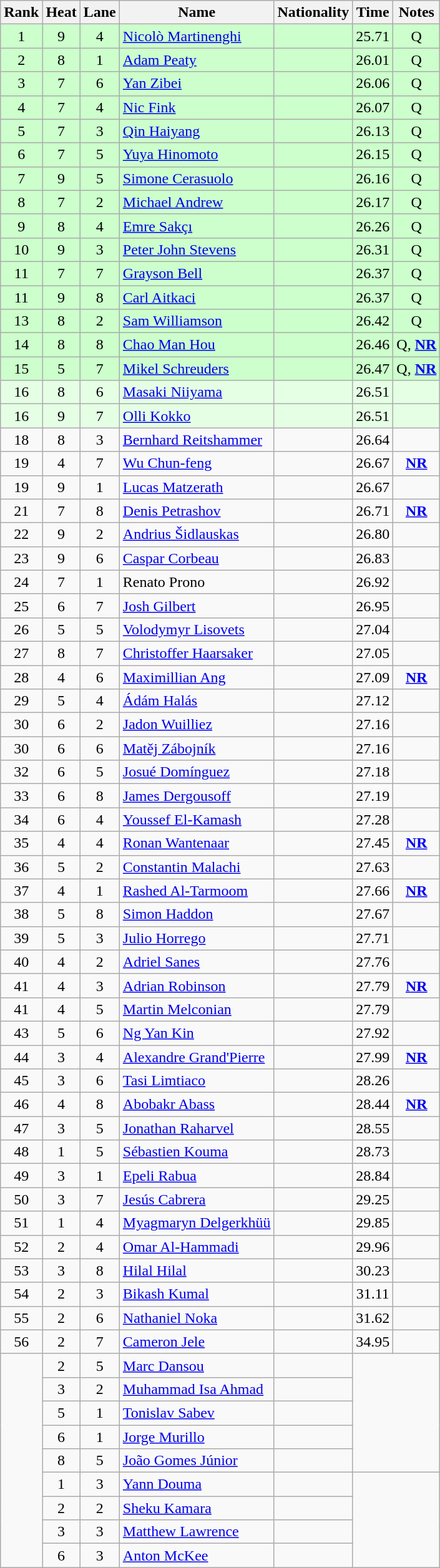<table class="wikitable sortable" style="text-align:center">
<tr>
<th>Rank</th>
<th>Heat</th>
<th>Lane</th>
<th>Name</th>
<th>Nationality</th>
<th>Time</th>
<th>Notes</th>
</tr>
<tr bgcolor=ccffcc>
<td>1</td>
<td>9</td>
<td>4</td>
<td align=left><a href='#'>Nicolò Martinenghi</a></td>
<td align=left></td>
<td>25.71</td>
<td>Q</td>
</tr>
<tr bgcolor=ccffcc>
<td>2</td>
<td>8</td>
<td>1</td>
<td align=left><a href='#'>Adam Peaty</a></td>
<td align=left></td>
<td>26.01</td>
<td>Q</td>
</tr>
<tr bgcolor=ccffcc>
<td>3</td>
<td>7</td>
<td>6</td>
<td align=left><a href='#'>Yan Zibei</a></td>
<td align=left></td>
<td>26.06</td>
<td>Q</td>
</tr>
<tr bgcolor=ccffcc>
<td>4</td>
<td>7</td>
<td>4</td>
<td align=left><a href='#'>Nic Fink</a></td>
<td align=left></td>
<td>26.07</td>
<td>Q</td>
</tr>
<tr bgcolor=ccffcc>
<td>5</td>
<td>7</td>
<td>3</td>
<td align=left><a href='#'>Qin Haiyang</a></td>
<td align=left></td>
<td>26.13</td>
<td>Q</td>
</tr>
<tr bgcolor=ccffcc>
<td>6</td>
<td>7</td>
<td>5</td>
<td align=left><a href='#'>Yuya Hinomoto</a></td>
<td align=left></td>
<td>26.15</td>
<td>Q</td>
</tr>
<tr bgcolor=ccffcc>
<td>7</td>
<td>9</td>
<td>5</td>
<td align=left><a href='#'>Simone Cerasuolo</a></td>
<td align=left></td>
<td>26.16</td>
<td>Q</td>
</tr>
<tr bgcolor=ccffcc>
<td>8</td>
<td>7</td>
<td>2</td>
<td align=left><a href='#'>Michael Andrew</a></td>
<td align=left></td>
<td>26.17</td>
<td>Q</td>
</tr>
<tr bgcolor=ccffcc>
<td>9</td>
<td>8</td>
<td>4</td>
<td align=left><a href='#'>Emre Sakçı</a></td>
<td align=left></td>
<td>26.26</td>
<td>Q</td>
</tr>
<tr bgcolor=ccffcc>
<td>10</td>
<td>9</td>
<td>3</td>
<td align=left><a href='#'>Peter John Stevens</a></td>
<td align=left></td>
<td>26.31</td>
<td>Q</td>
</tr>
<tr bgcolor=ccffcc>
<td>11</td>
<td>7</td>
<td>7</td>
<td align=left><a href='#'>Grayson Bell</a></td>
<td align=left></td>
<td>26.37</td>
<td>Q</td>
</tr>
<tr bgcolor=ccffcc>
<td>11</td>
<td>9</td>
<td>8</td>
<td align=left><a href='#'>Carl Aitkaci</a></td>
<td align=left></td>
<td>26.37</td>
<td>Q</td>
</tr>
<tr bgcolor=ccffcc>
<td>13</td>
<td>8</td>
<td>2</td>
<td align=left><a href='#'>Sam Williamson</a></td>
<td align=left></td>
<td>26.42</td>
<td>Q</td>
</tr>
<tr bgcolor=ccffcc>
<td>14</td>
<td>8</td>
<td>8</td>
<td align=left><a href='#'>Chao Man Hou</a></td>
<td align=left></td>
<td>26.46</td>
<td>Q, <strong><a href='#'>NR</a></strong></td>
</tr>
<tr bgcolor=ccffcc>
<td>15</td>
<td>5</td>
<td>7</td>
<td align=left><a href='#'>Mikel Schreuders</a></td>
<td align=left></td>
<td>26.47</td>
<td>Q, <strong><a href='#'>NR</a></strong></td>
</tr>
<tr bgcolor=e5ffe5>
<td>16</td>
<td>8</td>
<td>6</td>
<td align=left><a href='#'>Masaki Niiyama</a></td>
<td align=left></td>
<td>26.51</td>
<td></td>
</tr>
<tr bgcolor=e5ffe5>
<td>16</td>
<td>9</td>
<td>7</td>
<td align=left><a href='#'>Olli Kokko</a></td>
<td align=left></td>
<td>26.51</td>
<td></td>
</tr>
<tr>
<td>18</td>
<td>8</td>
<td>3</td>
<td align=left><a href='#'>Bernhard Reitshammer</a></td>
<td align=left></td>
<td>26.64</td>
<td></td>
</tr>
<tr>
<td>19</td>
<td>4</td>
<td>7</td>
<td align=left><a href='#'>Wu Chun-feng</a></td>
<td align=left></td>
<td>26.67</td>
<td><strong><a href='#'>NR</a></strong></td>
</tr>
<tr>
<td>19</td>
<td>9</td>
<td>1</td>
<td align=left><a href='#'>Lucas Matzerath</a></td>
<td align=left></td>
<td>26.67</td>
<td></td>
</tr>
<tr>
<td>21</td>
<td>7</td>
<td>8</td>
<td align=left><a href='#'>Denis Petrashov</a></td>
<td align=left></td>
<td>26.71</td>
<td><strong><a href='#'>NR</a></strong></td>
</tr>
<tr>
<td>22</td>
<td>9</td>
<td>2</td>
<td align=left><a href='#'>Andrius Šidlauskas</a></td>
<td align=left></td>
<td>26.80</td>
<td></td>
</tr>
<tr>
<td>23</td>
<td>9</td>
<td>6</td>
<td align=left><a href='#'>Caspar Corbeau</a></td>
<td align=left></td>
<td>26.83</td>
<td></td>
</tr>
<tr>
<td>24</td>
<td>7</td>
<td>1</td>
<td align=left>Renato Prono</td>
<td align=left></td>
<td>26.92</td>
<td></td>
</tr>
<tr>
<td>25</td>
<td>6</td>
<td>7</td>
<td align=left><a href='#'>Josh Gilbert</a></td>
<td align=left></td>
<td>26.95</td>
<td></td>
</tr>
<tr>
<td>26</td>
<td>5</td>
<td>5</td>
<td align=left><a href='#'>Volodymyr Lisovets</a></td>
<td align=left></td>
<td>27.04</td>
<td></td>
</tr>
<tr>
<td>27</td>
<td>8</td>
<td>7</td>
<td align=left><a href='#'>Christoffer Haarsaker</a></td>
<td align=left></td>
<td>27.05</td>
<td></td>
</tr>
<tr>
<td>28</td>
<td>4</td>
<td>6</td>
<td align=left><a href='#'>Maximillian Ang</a></td>
<td align=left></td>
<td>27.09</td>
<td><strong><a href='#'>NR</a></strong></td>
</tr>
<tr>
<td>29</td>
<td>5</td>
<td>4</td>
<td align=left><a href='#'>Ádám Halás</a></td>
<td align=left></td>
<td>27.12</td>
<td></td>
</tr>
<tr>
<td>30</td>
<td>6</td>
<td>2</td>
<td align=left><a href='#'>Jadon Wuilliez</a></td>
<td align=left></td>
<td>27.16</td>
<td></td>
</tr>
<tr>
<td>30</td>
<td>6</td>
<td>6</td>
<td align=left><a href='#'>Matěj Zábojník</a></td>
<td align=left></td>
<td>27.16</td>
<td></td>
</tr>
<tr>
<td>32</td>
<td>6</td>
<td>5</td>
<td align=left><a href='#'>Josué Domínguez</a></td>
<td align=left></td>
<td>27.18</td>
<td></td>
</tr>
<tr>
<td>33</td>
<td>6</td>
<td>8</td>
<td align=left><a href='#'>James Dergousoff</a></td>
<td align=left></td>
<td>27.19</td>
<td></td>
</tr>
<tr>
<td>34</td>
<td>6</td>
<td>4</td>
<td align=left><a href='#'>Youssef El-Kamash</a></td>
<td align=left></td>
<td>27.28</td>
<td></td>
</tr>
<tr>
<td>35</td>
<td>4</td>
<td>4</td>
<td align=left><a href='#'>Ronan Wantenaar</a></td>
<td align=left></td>
<td>27.45</td>
<td><strong><a href='#'>NR</a></strong></td>
</tr>
<tr>
<td>36</td>
<td>5</td>
<td>2</td>
<td align=left><a href='#'>Constantin Malachi</a></td>
<td align=left></td>
<td>27.63</td>
<td></td>
</tr>
<tr>
<td>37</td>
<td>4</td>
<td>1</td>
<td align=left><a href='#'>Rashed Al-Tarmoom</a></td>
<td align=left></td>
<td>27.66</td>
<td><strong><a href='#'>NR</a></strong></td>
</tr>
<tr>
<td>38</td>
<td>5</td>
<td>8</td>
<td align=left><a href='#'>Simon Haddon</a></td>
<td align=left></td>
<td>27.67</td>
<td></td>
</tr>
<tr>
<td>39</td>
<td>5</td>
<td>3</td>
<td align=left><a href='#'>Julio Horrego</a></td>
<td align=left></td>
<td>27.71</td>
<td></td>
</tr>
<tr>
<td>40</td>
<td>4</td>
<td>2</td>
<td align=left><a href='#'>Adriel Sanes</a></td>
<td align=left></td>
<td>27.76</td>
<td></td>
</tr>
<tr>
<td>41</td>
<td>4</td>
<td>3</td>
<td align=left><a href='#'>Adrian Robinson</a></td>
<td align=left></td>
<td>27.79</td>
<td><strong><a href='#'>NR</a></strong></td>
</tr>
<tr>
<td>41</td>
<td>4</td>
<td>5</td>
<td align=left><a href='#'>Martin Melconian</a></td>
<td align=left></td>
<td>27.79</td>
<td></td>
</tr>
<tr>
<td>43</td>
<td>5</td>
<td>6</td>
<td align=left><a href='#'>Ng Yan Kin</a></td>
<td align=left></td>
<td>27.92</td>
<td></td>
</tr>
<tr>
<td>44</td>
<td>3</td>
<td>4</td>
<td align=left><a href='#'>Alexandre Grand'Pierre</a></td>
<td align=left></td>
<td>27.99</td>
<td><strong><a href='#'>NR</a></strong></td>
</tr>
<tr>
<td>45</td>
<td>3</td>
<td>6</td>
<td align=left><a href='#'>Tasi Limtiaco</a></td>
<td align=left></td>
<td>28.26</td>
<td></td>
</tr>
<tr>
<td>46</td>
<td>4</td>
<td>8</td>
<td align=left><a href='#'>Abobakr Abass</a></td>
<td align=left></td>
<td>28.44</td>
<td><strong><a href='#'>NR</a></strong></td>
</tr>
<tr>
<td>47</td>
<td>3</td>
<td>5</td>
<td align=left><a href='#'>Jonathan Raharvel</a></td>
<td align=left></td>
<td>28.55</td>
<td></td>
</tr>
<tr>
<td>48</td>
<td>1</td>
<td>5</td>
<td align=left><a href='#'>Sébastien Kouma</a></td>
<td align=left></td>
<td>28.73</td>
<td></td>
</tr>
<tr>
<td>49</td>
<td>3</td>
<td>1</td>
<td align=left><a href='#'>Epeli Rabua</a></td>
<td align=left></td>
<td>28.84</td>
<td></td>
</tr>
<tr>
<td>50</td>
<td>3</td>
<td>7</td>
<td align=left><a href='#'>Jesús Cabrera</a></td>
<td align=left></td>
<td>29.25</td>
<td></td>
</tr>
<tr>
<td>51</td>
<td>1</td>
<td>4</td>
<td align=left><a href='#'>Myagmaryn Delgerkhüü</a></td>
<td align=left></td>
<td>29.85</td>
<td></td>
</tr>
<tr>
<td>52</td>
<td>2</td>
<td>4</td>
<td align=left><a href='#'>Omar Al-Hammadi</a></td>
<td align=left></td>
<td>29.96</td>
<td></td>
</tr>
<tr>
<td>53</td>
<td>3</td>
<td>8</td>
<td align=left><a href='#'>Hilal Hilal</a></td>
<td align=left></td>
<td>30.23</td>
<td></td>
</tr>
<tr>
<td>54</td>
<td>2</td>
<td>3</td>
<td align=left><a href='#'>Bikash Kumal</a></td>
<td align=left></td>
<td>31.11</td>
<td></td>
</tr>
<tr>
<td>55</td>
<td>2</td>
<td>6</td>
<td align=left><a href='#'>Nathaniel Noka</a></td>
<td align=left></td>
<td>31.62</td>
<td></td>
</tr>
<tr>
<td>56</td>
<td>2</td>
<td>7</td>
<td align=left><a href='#'>Cameron Jele</a></td>
<td align=left></td>
<td>34.95</td>
<td></td>
</tr>
<tr>
<td rowspan=9></td>
<td>2</td>
<td>5</td>
<td align=left><a href='#'>Marc Dansou</a></td>
<td align=left></td>
<td colspan=2 rowspan=5></td>
</tr>
<tr>
<td>3</td>
<td>2</td>
<td align=left><a href='#'>Muhammad Isa Ahmad</a></td>
<td align=left></td>
</tr>
<tr>
<td>5</td>
<td>1</td>
<td align=left><a href='#'>Tonislav Sabev</a></td>
<td align=left></td>
</tr>
<tr>
<td>6</td>
<td>1</td>
<td align=left><a href='#'>Jorge Murillo</a></td>
<td align=left></td>
</tr>
<tr>
<td>8</td>
<td>5</td>
<td align=left><a href='#'>João Gomes Júnior</a></td>
<td align=left></td>
</tr>
<tr>
<td>1</td>
<td>3</td>
<td align=left><a href='#'>Yann Douma</a></td>
<td align=left></td>
<td colspan=2 rowspan=4></td>
</tr>
<tr>
<td>2</td>
<td>2</td>
<td align=left><a href='#'>Sheku Kamara</a></td>
<td align=left></td>
</tr>
<tr>
<td>3</td>
<td>3</td>
<td align=left><a href='#'>Matthew Lawrence</a></td>
<td align=left></td>
</tr>
<tr>
<td>6</td>
<td>3</td>
<td align=left><a href='#'>Anton McKee</a></td>
<td align=left></td>
</tr>
</table>
